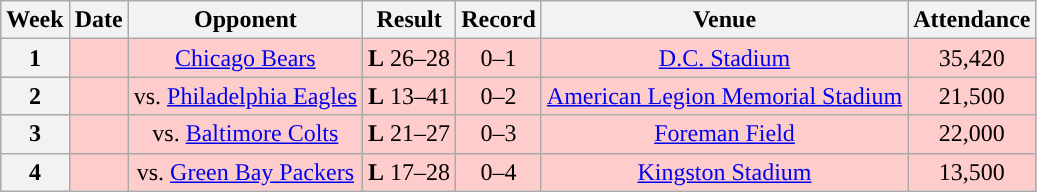<table class="wikitable" style="text-align:center">
<tr>
<th>Week</th>
<th>Date</th>
<th>Opponent</th>
<th>Result</th>
<th>Record</th>
<th>Venue</th>
<th>Attendance</th>
</tr>
<tr style="background:#fcc;">
<th>1</th>
<td></td>
<td><a href='#'>Chicago Bears</a></td>
<td><strong>L</strong> 26–28</td>
<td>0–1</td>
<td><a href='#'>D.C. Stadium</a></td>
<td>35,420</td>
</tr>
<tr style="background:#fcc;">
<th>2</th>
<td></td>
<td>vs. <a href='#'>Philadelphia Eagles</a></td>
<td><strong>L</strong> 13–41</td>
<td>0–2</td>
<td><a href='#'>American Legion Memorial Stadium</a> </td>
<td>21,500</td>
</tr>
<tr style="background:#fcc;">
<th>3</th>
<td></td>
<td>vs. <a href='#'>Baltimore Colts</a></td>
<td><strong>L</strong> 21–27</td>
<td>0–3</td>
<td><a href='#'>Foreman Field</a> </td>
<td>22,000</td>
</tr>
<tr style="background:#fcc;">
<th>4</th>
<td></td>
<td>vs. <a href='#'>Green Bay Packers</a></td>
<td><strong>L</strong> 17–28</td>
<td>0–4</td>
<td><a href='#'>Kingston Stadium</a> </td>
<td>13,500</td>
</tr>
</table>
